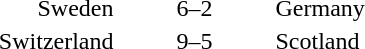<table style="text-align:center">
<tr>
<th width=200></th>
<th width=100></th>
<th width=200></th>
</tr>
<tr>
<td align=right>Sweden </td>
<td>6–2</td>
<td align=left> Germany</td>
</tr>
<tr>
<td align=right>Switzerland </td>
<td>9–5</td>
<td align=left> Scotland</td>
</tr>
</table>
